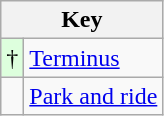<table class="wikitable">
<tr>
<th colspan=2>Key</th>
</tr>
<tr>
<td style="background-color:#ddffdd">†</td>
<td><a href='#'>Terminus</a></td>
</tr>
<tr>
<td></td>
<td><a href='#'>Park and ride</a></td>
</tr>
</table>
